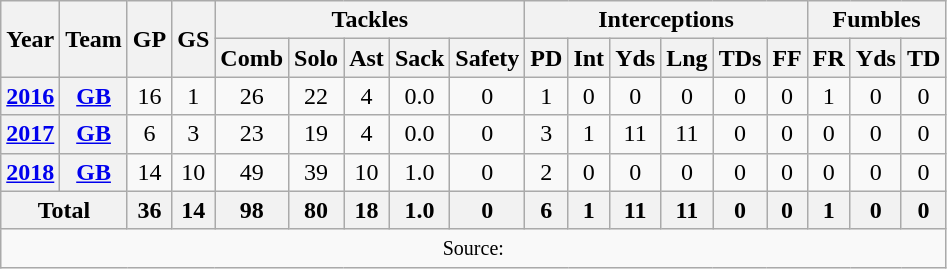<table class="wikitable" style="text-align: center;">
<tr>
<th rowspan=2>Year</th>
<th rowspan=2>Team</th>
<th rowspan=2>GP</th>
<th rowspan=2>GS</th>
<th colspan=5>Tackles</th>
<th colspan=6>Interceptions</th>
<th colspan=4>Fumbles</th>
</tr>
<tr>
<th>Comb</th>
<th>Solo</th>
<th>Ast</th>
<th>Sack</th>
<th>Safety</th>
<th>PD</th>
<th>Int</th>
<th>Yds</th>
<th>Lng</th>
<th>TDs</th>
<th>FF</th>
<th>FR</th>
<th>Yds</th>
<th>TD</th>
</tr>
<tr>
<th><a href='#'>2016</a></th>
<th><a href='#'>GB</a></th>
<td>16</td>
<td>1</td>
<td>26</td>
<td>22</td>
<td>4</td>
<td>0.0</td>
<td>0</td>
<td>1</td>
<td>0</td>
<td>0</td>
<td>0</td>
<td>0</td>
<td>0</td>
<td>1</td>
<td>0</td>
<td>0</td>
</tr>
<tr>
<th><a href='#'>2017</a></th>
<th><a href='#'>GB</a></th>
<td>6</td>
<td>3</td>
<td>23</td>
<td>19</td>
<td>4</td>
<td>0.0</td>
<td>0</td>
<td>3</td>
<td>1</td>
<td>11</td>
<td>11</td>
<td>0</td>
<td>0</td>
<td>0</td>
<td>0</td>
<td>0</td>
</tr>
<tr>
<th><a href='#'>2018</a></th>
<th><a href='#'>GB</a></th>
<td>14</td>
<td>10</td>
<td>49</td>
<td>39</td>
<td>10</td>
<td>1.0</td>
<td>0</td>
<td>2</td>
<td>0</td>
<td>0</td>
<td>0</td>
<td>0</td>
<td>0</td>
<td>0</td>
<td>0</td>
<td>0</td>
</tr>
<tr>
<th colspan=2>Total</th>
<th>36</th>
<th>14</th>
<th>98</th>
<th>80</th>
<th>18</th>
<th>1.0</th>
<th>0</th>
<th>6</th>
<th>1</th>
<th>11</th>
<th>11</th>
<th>0</th>
<th>0</th>
<th>1</th>
<th>0</th>
<th>0</th>
</tr>
<tr>
<td colspan="18"><small>Source: </small></td>
</tr>
</table>
